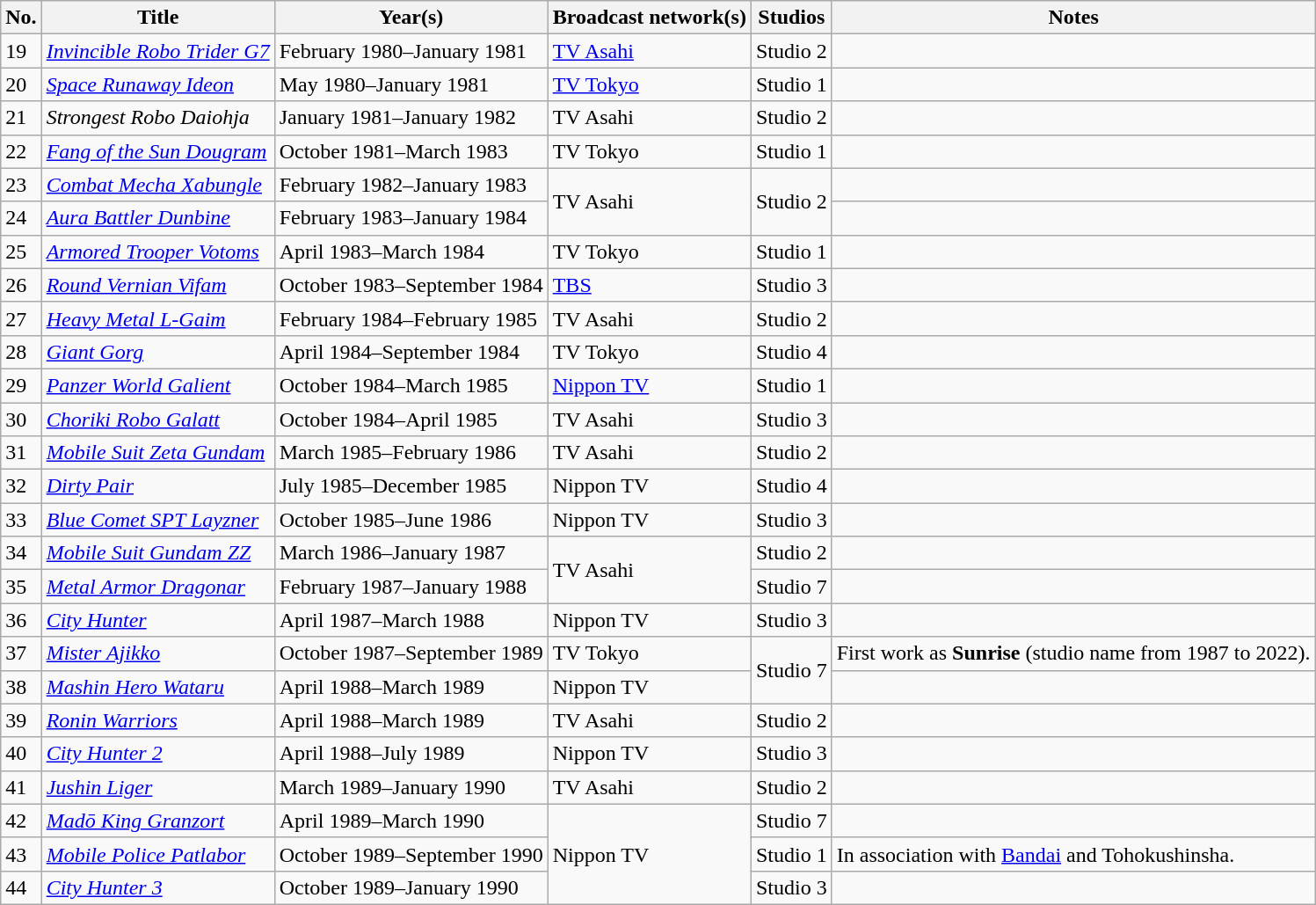<table class="wikitable sortable">
<tr>
<th>No.</th>
<th>Title</th>
<th>Year(s)</th>
<th>Broadcast network(s)</th>
<th>Studios</th>
<th>Notes</th>
</tr>
<tr>
<td>19</td>
<td><em><a href='#'>Invincible Robo Trider G7</a></em></td>
<td>February 1980–January 1981</td>
<td><a href='#'>TV Asahi</a></td>
<td>Studio 2</td>
<td></td>
</tr>
<tr>
<td>20</td>
<td><em><a href='#'>Space Runaway Ideon</a></em></td>
<td>May 1980–January 1981</td>
<td><a href='#'>TV Tokyo</a></td>
<td>Studio 1</td>
<td></td>
</tr>
<tr>
<td>21</td>
<td><em>Strongest Robo Daiohja</em></td>
<td>January 1981–January 1982</td>
<td>TV Asahi</td>
<td>Studio 2</td>
<td></td>
</tr>
<tr>
<td>22</td>
<td><em><a href='#'>Fang of the Sun Dougram</a></em></td>
<td>October 1981–March 1983</td>
<td>TV Tokyo</td>
<td>Studio 1</td>
<td></td>
</tr>
<tr>
<td>23</td>
<td><em><a href='#'>Combat Mecha Xabungle</a></em></td>
<td>February 1982–January 1983</td>
<td rowspan="2">TV Asahi</td>
<td rowspan="2">Studio 2</td>
<td></td>
</tr>
<tr>
<td>24</td>
<td><em><a href='#'>Aura Battler Dunbine</a></em></td>
<td>February 1983–January 1984</td>
<td></td>
</tr>
<tr>
<td>25</td>
<td><em><a href='#'>Armored Trooper Votoms</a></em></td>
<td>April 1983–March 1984</td>
<td>TV Tokyo</td>
<td>Studio 1</td>
<td></td>
</tr>
<tr>
<td>26</td>
<td><em><a href='#'>Round Vernian Vifam</a></em></td>
<td>October 1983–September 1984</td>
<td><a href='#'>TBS</a></td>
<td>Studio 3</td>
<td></td>
</tr>
<tr>
<td>27</td>
<td><em><a href='#'>Heavy Metal L-Gaim</a></em></td>
<td>February 1984–February 1985</td>
<td>TV Asahi</td>
<td>Studio 2</td>
<td></td>
</tr>
<tr>
<td>28</td>
<td><em><a href='#'>Giant Gorg</a></em></td>
<td>April 1984–September 1984</td>
<td>TV Tokyo</td>
<td>Studio 4</td>
<td></td>
</tr>
<tr>
<td>29</td>
<td><em><a href='#'>Panzer World Galient</a></em></td>
<td>October 1984–March 1985</td>
<td><a href='#'>Nippon TV</a></td>
<td>Studio 1</td>
<td></td>
</tr>
<tr>
<td>30</td>
<td><em><a href='#'>Choriki Robo Galatt</a></em></td>
<td>October 1984–April 1985</td>
<td>TV Asahi</td>
<td>Studio 3</td>
<td></td>
</tr>
<tr>
<td>31</td>
<td><em><a href='#'>Mobile Suit Zeta Gundam</a></em></td>
<td>March 1985–February 1986</td>
<td>TV Asahi</td>
<td>Studio 2</td>
<td></td>
</tr>
<tr>
<td>32</td>
<td><em><a href='#'>Dirty Pair</a></em></td>
<td>July 1985–December 1985</td>
<td>Nippon TV</td>
<td>Studio 4</td>
<td></td>
</tr>
<tr>
<td>33</td>
<td><em><a href='#'>Blue Comet SPT Layzner</a></em></td>
<td>October 1985–June 1986</td>
<td>Nippon TV</td>
<td>Studio 3</td>
<td></td>
</tr>
<tr>
<td>34</td>
<td><em><a href='#'>Mobile Suit Gundam ZZ</a></em></td>
<td>March 1986–January 1987</td>
<td rowspan="2">TV Asahi</td>
<td>Studio 2</td>
<td></td>
</tr>
<tr>
<td>35</td>
<td><em><a href='#'>Metal Armor Dragonar</a></em></td>
<td>February 1987–January 1988</td>
<td>Studio 7</td>
<td></td>
</tr>
<tr>
<td>36</td>
<td><em><a href='#'>City Hunter</a></em></td>
<td>April 1987–March 1988</td>
<td>Nippon TV</td>
<td>Studio 3</td>
<td></td>
</tr>
<tr>
<td>37</td>
<td><em><a href='#'>Mister Ajikko</a></em></td>
<td>October 1987–September 1989</td>
<td>TV Tokyo</td>
<td rowspan="2">Studio 7</td>
<td>First work as <strong>Sunrise</strong> (studio name from 1987 to 2022).</td>
</tr>
<tr>
<td>38</td>
<td><em><a href='#'>Mashin Hero Wataru</a></em></td>
<td>April 1988–March 1989</td>
<td>Nippon TV</td>
<td></td>
</tr>
<tr>
<td>39</td>
<td><em><a href='#'>Ronin Warriors</a></em></td>
<td>April 1988–March 1989</td>
<td>TV Asahi</td>
<td>Studio 2</td>
<td></td>
</tr>
<tr>
<td>40</td>
<td><em><a href='#'>City Hunter 2</a></em></td>
<td>April 1988–July 1989</td>
<td>Nippon TV</td>
<td>Studio 3</td>
<td></td>
</tr>
<tr>
<td>41</td>
<td><em><a href='#'>Jushin Liger</a></em></td>
<td>March 1989–January 1990</td>
<td>TV Asahi</td>
<td>Studio 2</td>
<td></td>
</tr>
<tr>
<td>42</td>
<td><em><a href='#'>Madō King Granzort</a></em></td>
<td>April 1989–March 1990</td>
<td rowspan="3">Nippon TV</td>
<td>Studio 7</td>
<td></td>
</tr>
<tr>
<td>43</td>
<td><em><a href='#'>Mobile Police Patlabor</a></em></td>
<td>October 1989–September 1990</td>
<td>Studio 1</td>
<td>In association with <a href='#'>Bandai</a> and Tohokushinsha.</td>
</tr>
<tr>
<td>44</td>
<td><em><a href='#'>City Hunter 3</a></em></td>
<td>October 1989–January 1990</td>
<td>Studio 3</td>
<td></td>
</tr>
</table>
